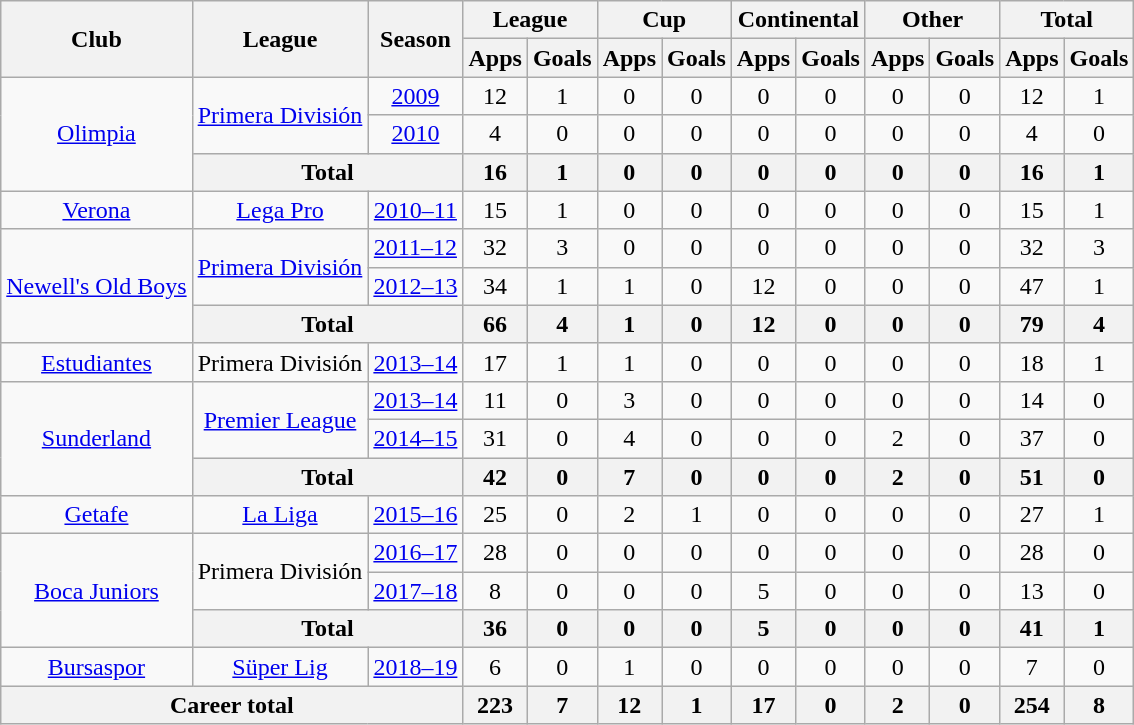<table class="wikitable" style="text-align:center">
<tr>
<th rowspan="2">Club</th>
<th rowspan=2>League</th>
<th rowspan="2">Season</th>
<th colspan="2">League</th>
<th colspan="2">Cup</th>
<th colspan="2">Continental</th>
<th colspan="2">Other</th>
<th colspan="2">Total</th>
</tr>
<tr>
<th>Apps</th>
<th>Goals</th>
<th>Apps</th>
<th>Goals</th>
<th>Apps</th>
<th>Goals</th>
<th>Apps</th>
<th>Goals</th>
<th>Apps</th>
<th>Goals</th>
</tr>
<tr>
<td rowspan="3"><a href='#'>Olimpia</a></td>
<td rowspan="2"><a href='#'>Primera División</a></td>
<td><a href='#'>2009</a></td>
<td>12</td>
<td>1</td>
<td>0</td>
<td>0</td>
<td>0</td>
<td>0</td>
<td>0</td>
<td>0</td>
<td>12</td>
<td>1</td>
</tr>
<tr>
<td><a href='#'>2010</a></td>
<td>4</td>
<td>0</td>
<td>0</td>
<td>0</td>
<td>0</td>
<td>0</td>
<td>0</td>
<td>0</td>
<td>4</td>
<td>0</td>
</tr>
<tr>
<th colspan="2">Total</th>
<th>16</th>
<th>1</th>
<th>0</th>
<th>0</th>
<th>0</th>
<th>0</th>
<th>0</th>
<th>0</th>
<th>16</th>
<th>1</th>
</tr>
<tr>
<td><a href='#'>Verona</a></td>
<td><a href='#'>Lega Pro</a></td>
<td><a href='#'>2010–11</a></td>
<td>15</td>
<td>1</td>
<td>0</td>
<td>0</td>
<td>0</td>
<td>0</td>
<td>0</td>
<td>0</td>
<td>15</td>
<td>1</td>
</tr>
<tr>
<td rowspan="3"><a href='#'>Newell's Old Boys</a></td>
<td rowspan="2"><a href='#'>Primera División</a></td>
<td><a href='#'>2011–12</a></td>
<td>32</td>
<td>3</td>
<td>0</td>
<td>0</td>
<td>0</td>
<td>0</td>
<td>0</td>
<td>0</td>
<td>32</td>
<td>3</td>
</tr>
<tr>
<td><a href='#'>2012–13</a></td>
<td>34</td>
<td>1</td>
<td>1</td>
<td>0</td>
<td>12</td>
<td>0</td>
<td>0</td>
<td>0</td>
<td>47</td>
<td>1</td>
</tr>
<tr>
<th colspan="2">Total</th>
<th>66</th>
<th>4</th>
<th>1</th>
<th>0</th>
<th>12</th>
<th>0</th>
<th>0</th>
<th>0</th>
<th>79</th>
<th>4</th>
</tr>
<tr>
<td><a href='#'>Estudiantes</a></td>
<td>Primera División</td>
<td><a href='#'>2013–14</a></td>
<td>17</td>
<td>1</td>
<td>1</td>
<td>0</td>
<td>0</td>
<td>0</td>
<td>0</td>
<td>0</td>
<td>18</td>
<td>1</td>
</tr>
<tr>
<td rowspan="3"><a href='#'>Sunderland</a></td>
<td rowspan="2"><a href='#'>Premier League</a></td>
<td><a href='#'>2013–14</a></td>
<td>11</td>
<td>0</td>
<td>3</td>
<td>0</td>
<td>0</td>
<td>0</td>
<td>0</td>
<td>0</td>
<td>14</td>
<td>0</td>
</tr>
<tr>
<td><a href='#'>2014–15</a></td>
<td>31</td>
<td>0</td>
<td>4</td>
<td>0</td>
<td>0</td>
<td>0</td>
<td>2</td>
<td>0</td>
<td>37</td>
<td>0</td>
</tr>
<tr>
<th colspan="2">Total</th>
<th>42</th>
<th>0</th>
<th>7</th>
<th>0</th>
<th>0</th>
<th>0</th>
<th>2</th>
<th>0</th>
<th>51</th>
<th>0</th>
</tr>
<tr>
<td><a href='#'>Getafe</a></td>
<td><a href='#'>La Liga</a></td>
<td><a href='#'>2015–16</a></td>
<td>25</td>
<td>0</td>
<td>2</td>
<td>1</td>
<td>0</td>
<td>0</td>
<td>0</td>
<td>0</td>
<td>27</td>
<td>1</td>
</tr>
<tr>
<td rowspan="3"><a href='#'>Boca Juniors</a></td>
<td rowspan="2">Primera División</td>
<td><a href='#'>2016–17</a></td>
<td>28</td>
<td>0</td>
<td>0</td>
<td>0</td>
<td>0</td>
<td>0</td>
<td>0</td>
<td>0</td>
<td>28</td>
<td>0</td>
</tr>
<tr>
<td><a href='#'>2017–18</a></td>
<td>8</td>
<td>0</td>
<td>0</td>
<td>0</td>
<td>5</td>
<td>0</td>
<td>0</td>
<td>0</td>
<td>13</td>
<td>0</td>
</tr>
<tr>
<th colspan="2">Total</th>
<th>36</th>
<th>0</th>
<th>0</th>
<th>0</th>
<th>5</th>
<th>0</th>
<th>0</th>
<th>0</th>
<th>41</th>
<th>1</th>
</tr>
<tr>
<td><a href='#'>Bursaspor</a></td>
<td><a href='#'>Süper Lig</a></td>
<td><a href='#'>2018–19</a></td>
<td>6</td>
<td>0</td>
<td>1</td>
<td>0</td>
<td>0</td>
<td>0</td>
<td>0</td>
<td>0</td>
<td>7</td>
<td>0</td>
</tr>
<tr>
<th colspan="3">Career total</th>
<th>223</th>
<th>7</th>
<th>12</th>
<th>1</th>
<th>17</th>
<th>0</th>
<th>2</th>
<th>0</th>
<th>254</th>
<th>8</th>
</tr>
</table>
